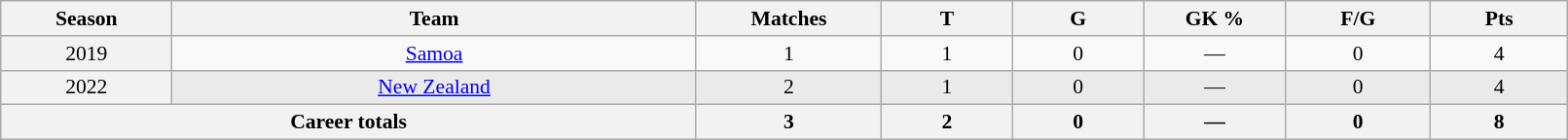<table class="wikitable sortable"  style="font-size:90%; text-align:center; width:85%;">
<tr>
<th width=2%>Season</th>
<th width=8%>Team</th>
<th width=2%>Matches</th>
<th width=2%>T</th>
<th width=2%>G</th>
<th width=2%>GK %</th>
<th width=2%>F/G</th>
<th width=2%>Pts</th>
</tr>
<tr>
<th scope="row" style="text-align:center; font-weight:normal">2019</th>
<td style="text-align:center;"> <a href='#'>Samoa</a></td>
<td>1</td>
<td>1</td>
<td>0</td>
<td>—</td>
<td>0</td>
<td>4</td>
</tr>
<tr style="background:#eaeaea;">
<th scope="row" style="text-align:center; font-weight:normal">2022</th>
<td style="text-align:center;"> <a href='#'>New Zealand</a></td>
<td>2</td>
<td>1</td>
<td>0</td>
<td>—</td>
<td>0</td>
<td>4</td>
</tr>
<tr class="sortbottom">
<th colspan="2">Career totals</th>
<th>3</th>
<th>2</th>
<th>0</th>
<th>—</th>
<th>0</th>
<th>8</th>
</tr>
</table>
